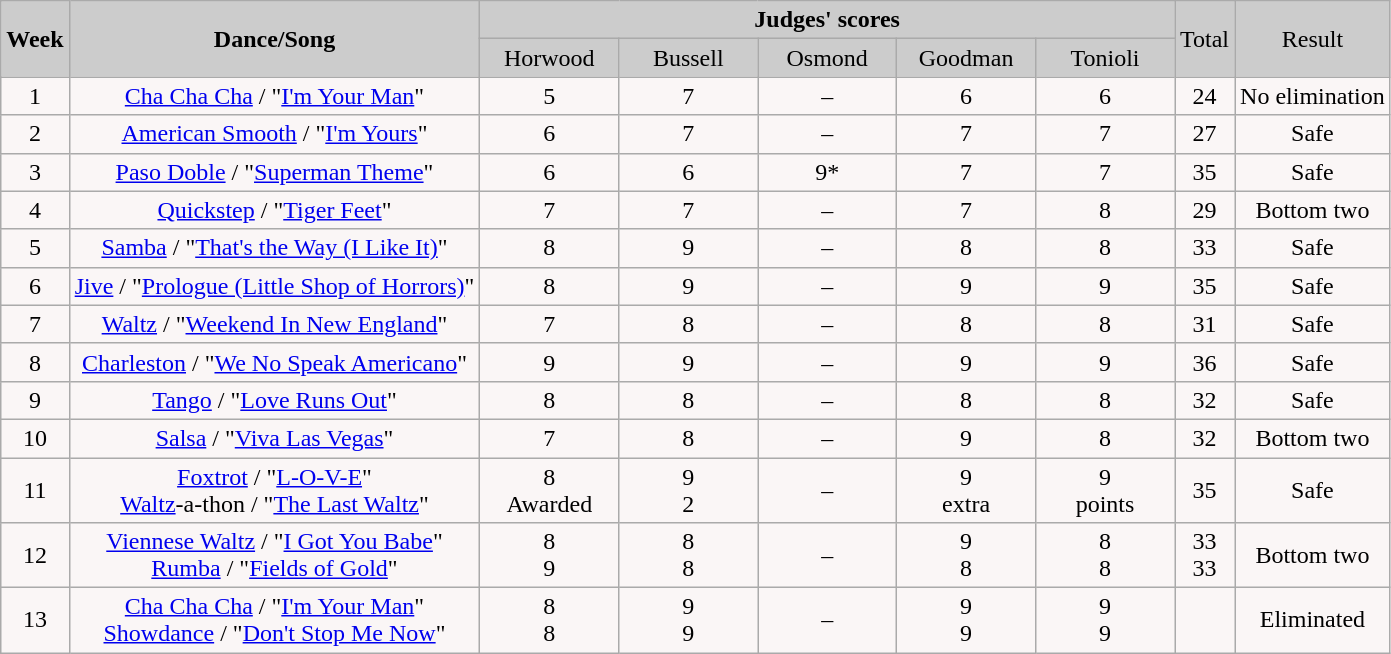<table | class="wikitable collapsible collapsed">
<tr style="text-align: center; background:#ccc;">
<td rowspan="2"><strong>Week </strong></td>
<td rowspan="2"><strong>Dance/Song</strong></td>
<td colspan="5"><strong>Judges' scores</strong></td>
<td rowspan="2">Total</td>
<td rowspan="2">Result</td>
</tr>
<tr style="text-align: center; background:#ccc;">
<td style="width:10%; ">Horwood</td>
<td style="width:10%; ">Bussell</td>
<td style="width:10%; ">Osmond</td>
<td style="width:10%; ">Goodman</td>
<td style="width:10%; ">Tonioli</td>
</tr>
<tr style="text-align: center; background:#faf6f6;">
<td>1</td>
<td><a href='#'>Cha Cha Cha</a> / "<a href='#'>I'm Your Man</a>"</td>
<td>5</td>
<td>7</td>
<td>–</td>
<td>6</td>
<td>6</td>
<td>24</td>
<td>No elimination</td>
</tr>
<tr style="text-align: center; background:#faf6f6;">
<td>2</td>
<td><a href='#'>American Smooth</a> / "<a href='#'>I'm Yours</a>"</td>
<td>6</td>
<td>7</td>
<td>–</td>
<td>7</td>
<td>7</td>
<td>27</td>
<td>Safe</td>
</tr>
<tr style="text-align: center; background:#faf6f6;">
<td>3</td>
<td><a href='#'>Paso Doble</a> / "<a href='#'>Superman Theme</a>"</td>
<td>6</td>
<td>6</td>
<td>9*</td>
<td>7</td>
<td>7</td>
<td>35</td>
<td>Safe</td>
</tr>
<tr style="text-align: center; background:#faf6f6;">
<td>4</td>
<td><a href='#'>Quickstep</a> / "<a href='#'>Tiger Feet</a>"</td>
<td>7</td>
<td>7</td>
<td>–</td>
<td>7</td>
<td>8</td>
<td>29</td>
<td>Bottom two</td>
</tr>
<tr style="text-align: center; background:#faf6f6;">
<td>5</td>
<td><a href='#'>Samba</a> / "<a href='#'>That's the Way (I Like It)</a>"</td>
<td>8</td>
<td>9</td>
<td>–</td>
<td>8</td>
<td>8</td>
<td>33</td>
<td>Safe</td>
</tr>
<tr style="text-align: center; background:#faf6f6;">
<td>6</td>
<td><a href='#'>Jive</a> / "<a href='#'>Prologue (Little Shop of Horrors)</a>"</td>
<td>8</td>
<td>9</td>
<td>–</td>
<td>9</td>
<td>9</td>
<td>35</td>
<td>Safe</td>
</tr>
<tr style="text-align: center; background:#faf6f6;">
<td>7</td>
<td><a href='#'>Waltz</a> / "<a href='#'>Weekend In New England</a>"</td>
<td>7</td>
<td>8</td>
<td>–</td>
<td>8</td>
<td>8</td>
<td>31</td>
<td>Safe</td>
</tr>
<tr style="text-align: center; background:#faf6f6;">
<td>8</td>
<td><a href='#'>Charleston</a> / "<a href='#'>We No Speak Americano</a>"</td>
<td>9</td>
<td>9</td>
<td>–</td>
<td>9</td>
<td>9</td>
<td>36</td>
<td>Safe</td>
</tr>
<tr style="text-align: center; background:#faf6f6;">
<td>9</td>
<td><a href='#'>Tango</a> / "<a href='#'>Love Runs Out</a>"</td>
<td>8</td>
<td>8</td>
<td>–</td>
<td>8</td>
<td>8</td>
<td>32</td>
<td>Safe</td>
</tr>
<tr style="text-align: center; background:#faf6f6;">
<td>10</td>
<td><a href='#'>Salsa</a> / "<a href='#'>Viva Las Vegas</a>"</td>
<td>7</td>
<td>8</td>
<td>–</td>
<td>9</td>
<td>8</td>
<td>32</td>
<td>Bottom two</td>
</tr>
<tr style="text-align: center; background:#faf6f6;">
<td>11</td>
<td><a href='#'>Foxtrot</a> / "<a href='#'>L-O-V-E</a>"<br><a href='#'>Waltz</a>-a-thon / "<a href='#'>The Last Waltz</a>"</td>
<td>8<br>Awarded</td>
<td>9<br>2</td>
<td>–</td>
<td>9<br>extra</td>
<td>9<br>points</td>
<td>35<br></td>
<td>Safe</td>
</tr>
<tr style="text-align: center; background:#faf6f6;">
<td>12</td>
<td><a href='#'>Viennese Waltz</a> / "<a href='#'>I Got You Babe</a>"<br><a href='#'>Rumba</a> / "<a href='#'>Fields of Gold</a>"</td>
<td>8<br>9</td>
<td>8<br>8</td>
<td>–</td>
<td>9<br>8</td>
<td>8<br>8</td>
<td>33<br>33</td>
<td>Bottom two</td>
</tr>
<tr style="text-align: center; background:#faf6f6;">
<td>13</td>
<td><a href='#'>Cha Cha Cha</a> / "<a href='#'>I'm Your Man</a>"<br><a href='#'>Showdance</a> / "<a href='#'>Don't Stop Me Now</a>"</td>
<td>8<br>8</td>
<td>9<br>9</td>
<td>–</td>
<td>9<br>9</td>
<td>9<br>9</td>
<td><br></td>
<td>Eliminated</td>
</tr>
</table>
